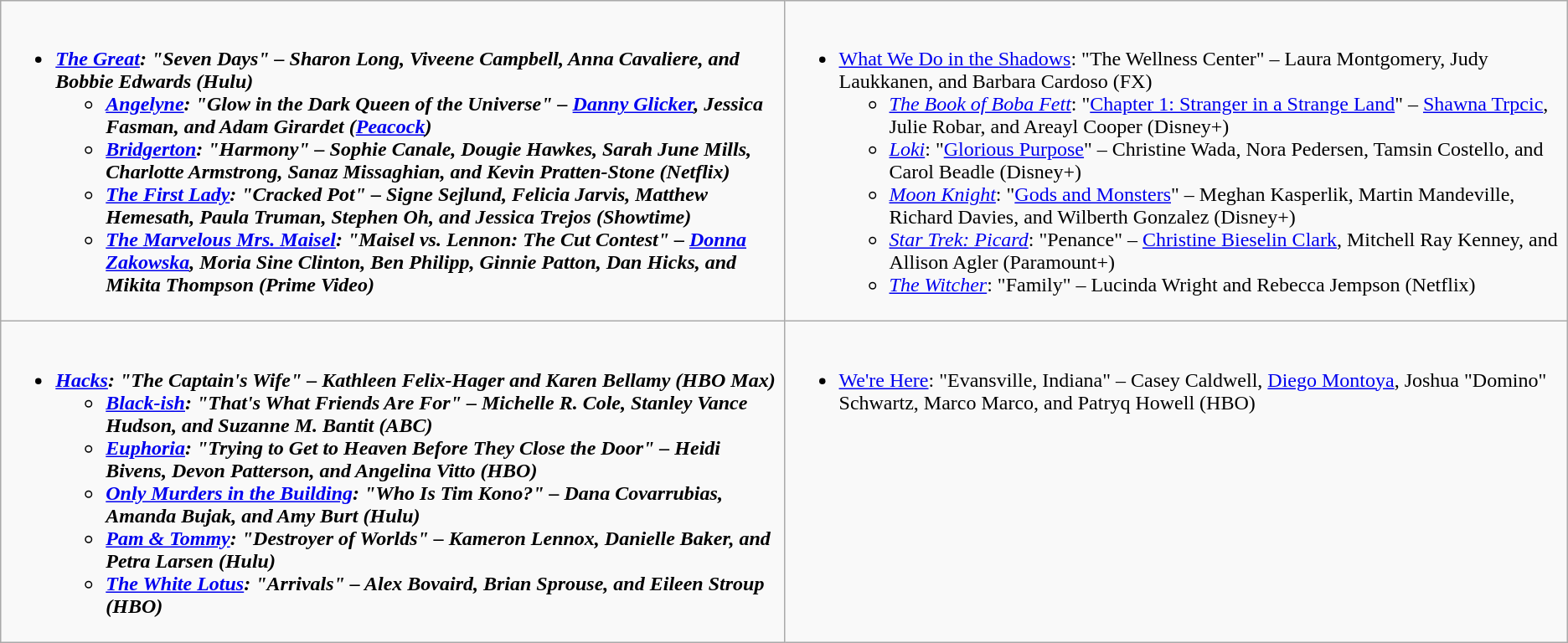<table class="wikitable">
<tr>
<td style="vertical-align:top;" width="50%"><br><ul><li><strong><em><a href='#'>The Great</a><em>: "Seven Days" – Sharon Long, Viveene Campbell, Anna Cavaliere, and Bobbie Edwards (Hulu)<strong><ul><li></em><a href='#'>Angelyne</a><em>: "Glow in the Dark Queen of the Universe" – <a href='#'>Danny Glicker</a>, Jessica Fasman, and Adam Girardet (<a href='#'>Peacock</a>)</li><li></em><a href='#'>Bridgerton</a><em>: "Harmony" – Sophie Canale, Dougie Hawkes, Sarah June Mills, Charlotte Armstrong, Sanaz Missaghian, and Kevin Pratten-Stone (Netflix)</li><li></em><a href='#'>The First Lady</a><em>: "Cracked Pot" – Signe Sejlund, Felicia Jarvis, Matthew Hemesath, Paula Truman, Stephen Oh, and Jessica Trejos (Showtime)</li><li></em><a href='#'>The Marvelous Mrs. Maisel</a><em>: "Maisel vs. Lennon: The Cut Contest" – <a href='#'>Donna Zakowska</a>, Moria Sine Clinton, Ben Philipp, Ginnie Patton, Dan Hicks, and Mikita Thompson (Prime Video)</li></ul></li></ul></td>
<td style="vertical-align:top;" width="50%"><br><ul><li></em></strong><a href='#'>What We Do in the Shadows</a></em>: "The Wellness Center" – Laura Montgomery, Judy Laukkanen, and Barbara Cardoso (FX)</strong><ul><li><em><a href='#'>The Book of Boba Fett</a></em>: "<a href='#'>Chapter 1: Stranger in a Strange Land</a>" – <a href='#'>Shawna Trpcic</a>, Julie Robar, and Areayl Cooper (Disney+)</li><li><em><a href='#'>Loki</a></em>: "<a href='#'>Glorious Purpose</a>" – Christine Wada, Nora Pedersen, Tamsin Costello, and Carol Beadle (Disney+)</li><li><em><a href='#'>Moon Knight</a></em>: "<a href='#'>Gods and Monsters</a>" – Meghan Kasperlik, Martin Mandeville, Richard Davies, and Wilberth Gonzalez (Disney+)</li><li><em><a href='#'>Star Trek: Picard</a></em>: "Penance" – <a href='#'>Christine Bieselin Clark</a>, Mitchell Ray Kenney, and Allison Agler (Paramount+)</li><li><em><a href='#'>The Witcher</a></em>: "Family" – Lucinda Wright and Rebecca Jempson (Netflix)</li></ul></li></ul></td>
</tr>
<tr>
<td style="vertical-align:top;" width="50%"><br><ul><li><strong><em><a href='#'>Hacks</a><em>: "The Captain's Wife" – Kathleen Felix-Hager and Karen Bellamy (HBO Max)<strong><ul><li></em><a href='#'>Black-ish</a><em>: "That's What Friends Are For" – Michelle R. Cole, Stanley Vance Hudson, and Suzanne M. Bantit (ABC)</li><li></em><a href='#'>Euphoria</a><em>: "Trying to Get to Heaven Before They Close the Door" – Heidi Bivens, Devon Patterson, and Angelina Vitto (HBO)</li><li></em><a href='#'>Only Murders in the Building</a><em>: "Who Is Tim Kono?" – Dana Covarrubias, Amanda Bujak, and Amy Burt (Hulu)</li><li></em><a href='#'>Pam & Tommy</a><em>: "Destroyer of Worlds" – Kameron Lennox, Danielle Baker, and Petra Larsen (Hulu)</li><li></em><a href='#'>The White Lotus</a><em>: "Arrivals" – Alex Bovaird, Brian Sprouse, and Eileen Stroup (HBO)</li></ul></li></ul></td>
<td style="vertical-align:top;" width="50%"><br><ul><li></em></strong><a href='#'>We're Here</a></em>: "Evansville, Indiana" – Casey Caldwell, <a href='#'>Diego Montoya</a>, Joshua "Domino" Schwartz, Marco Marco, and Patryq Howell (HBO)</strong></li></ul></td>
</tr>
</table>
